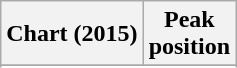<table class="wikitable">
<tr>
<th align="center">Chart (2015)</th>
<th align="center">Peak<br>position</th>
</tr>
<tr>
</tr>
<tr>
</tr>
<tr>
</tr>
</table>
